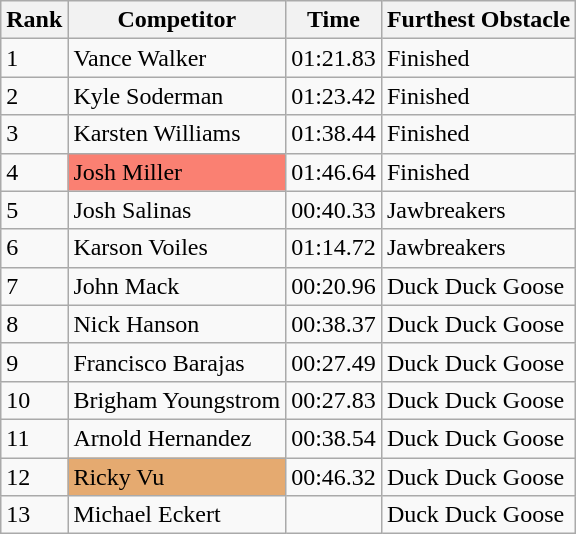<table class="wikitable sortable mw-collapsible">
<tr>
<th width="5">Rank</th>
<th>Competitor</th>
<th>Time</th>
<th>Furthest Obstacle</th>
</tr>
<tr>
<td>1</td>
<td>Vance Walker</td>
<td>01:21.83</td>
<td>Finished</td>
</tr>
<tr>
<td>2</td>
<td>Kyle Soderman</td>
<td>01:23.42</td>
<td>Finished</td>
</tr>
<tr>
<td>3</td>
<td>Karsten Williams</td>
<td>01:38.44</td>
<td>Finished</td>
</tr>
<tr>
<td>4</td>
<td style="background-color:#FA8072">Josh Miller</td>
<td>01:46.64</td>
<td>Finished</td>
</tr>
<tr>
<td>5</td>
<td>Josh Salinas</td>
<td>00:40.33</td>
<td>Jawbreakers</td>
</tr>
<tr>
<td>6</td>
<td>Karson Voiles</td>
<td>01:14.72</td>
<td>Jawbreakers</td>
</tr>
<tr>
<td>7</td>
<td>John Mack</td>
<td>00:20.96</td>
<td>Duck Duck Goose</td>
</tr>
<tr>
<td>8</td>
<td>Nick Hanson</td>
<td>00:38.37</td>
<td>Duck Duck Goose</td>
</tr>
<tr>
<td>9</td>
<td>Francisco Barajas</td>
<td>00:27.49</td>
<td>Duck Duck Goose</td>
</tr>
<tr>
<td>10</td>
<td>Brigham Youngstrom</td>
<td>00:27.83</td>
<td>Duck Duck Goose</td>
</tr>
<tr>
<td>11</td>
<td>Arnold Hernandez</td>
<td>00:38.54</td>
<td>Duck Duck Goose</td>
</tr>
<tr>
<td>12</td>
<td style="background-color:#E5AA70">Ricky Vu</td>
<td>00:46.32</td>
<td>Duck Duck Goose</td>
</tr>
<tr>
<td>13</td>
<td>Michael Eckert</td>
<td></td>
<td>Duck Duck Goose</td>
</tr>
</table>
